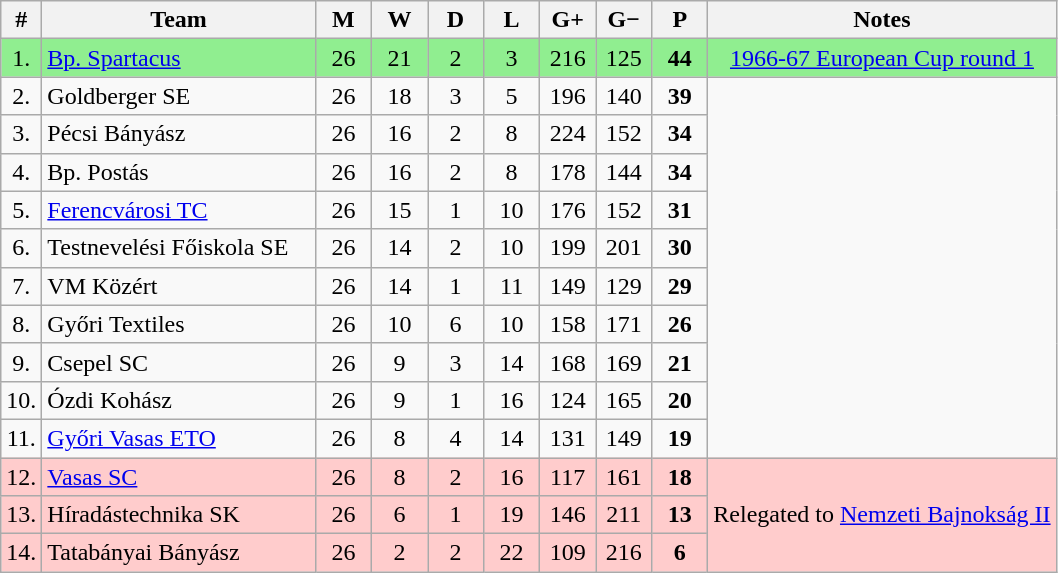<table class="wikitable" style="text-align: center;">
<tr>
<th width="15">#</th>
<th width="175">Team</th>
<th width="30">M</th>
<th width="30">W</th>
<th width="30">D</th>
<th width="30">L</th>
<th width="30">G+</th>
<th width="30">G−</th>
<th width="30">P</th>
<th>Notes</th>
</tr>
<tr style="background: #90EE90;">
<td>1.</td>
<td align="left"><a href='#'>Bp. Spartacus</a></td>
<td>26</td>
<td>21</td>
<td>2</td>
<td>3</td>
<td>216</td>
<td>125</td>
<td><strong>44</strong></td>
<td><a href='#'>1966-67 European Cup round 1</a></td>
</tr>
<tr>
<td>2.</td>
<td align="left">Goldberger SE</td>
<td>26</td>
<td>18</td>
<td>3</td>
<td>5</td>
<td>196</td>
<td>140</td>
<td><strong>39</strong></td>
</tr>
<tr>
<td>3.</td>
<td align="left">Pécsi Bányász</td>
<td>26</td>
<td>16</td>
<td>2</td>
<td>8</td>
<td>224</td>
<td>152</td>
<td><strong>34</strong></td>
</tr>
<tr>
<td>4.</td>
<td align="left">Bp. Postás</td>
<td>26</td>
<td>16</td>
<td>2</td>
<td>8</td>
<td>178</td>
<td>144</td>
<td><strong>34</strong></td>
</tr>
<tr>
<td>5.</td>
<td align="left"><a href='#'>Ferencvárosi TC</a></td>
<td>26</td>
<td>15</td>
<td>1</td>
<td>10</td>
<td>176</td>
<td>152</td>
<td><strong>31</strong></td>
</tr>
<tr>
<td>6.</td>
<td align="left">Testnevelési Főiskola SE</td>
<td>26</td>
<td>14</td>
<td>2</td>
<td>10</td>
<td>199</td>
<td>201</td>
<td><strong>30</strong></td>
</tr>
<tr>
<td>7.</td>
<td align="left">VM Közért</td>
<td>26</td>
<td>14</td>
<td>1</td>
<td>11</td>
<td>149</td>
<td>129</td>
<td><strong>29</strong></td>
</tr>
<tr>
<td>8.</td>
<td align="left">Győri Textiles</td>
<td>26</td>
<td>10</td>
<td>6</td>
<td>10</td>
<td>158</td>
<td>171</td>
<td><strong>26</strong></td>
</tr>
<tr>
<td>9.</td>
<td align="left">Csepel SC</td>
<td>26</td>
<td>9</td>
<td>3</td>
<td>14</td>
<td>168</td>
<td>169</td>
<td><strong>21</strong></td>
</tr>
<tr>
<td>10.</td>
<td align="left">Ózdi Kohász</td>
<td>26</td>
<td>9</td>
<td>1</td>
<td>16</td>
<td>124</td>
<td>165</td>
<td><strong>20</strong></td>
</tr>
<tr>
<td>11.</td>
<td align="left"><a href='#'>Győri Vasas ETO</a></td>
<td>26</td>
<td>8</td>
<td>4</td>
<td>14</td>
<td>131</td>
<td>149</td>
<td><strong>19</strong></td>
</tr>
<tr style="background: #FFCCCC;">
<td>12.</td>
<td align="left"><a href='#'>Vasas SC</a></td>
<td>26</td>
<td>8</td>
<td>2</td>
<td>16</td>
<td>117</td>
<td>161</td>
<td><strong>18</strong></td>
<td rowspan="3">Relegated to <a href='#'>Nemzeti Bajnokság II</a></td>
</tr>
<tr style="background: #FFCCCC;">
<td>13.</td>
<td align="left">Híradástechnika SK</td>
<td>26</td>
<td>6</td>
<td>1</td>
<td>19</td>
<td>146</td>
<td>211</td>
<td><strong>13</strong></td>
</tr>
<tr style="background: #FFCCCC;">
<td>14.</td>
<td align="left">Tatabányai Bányász</td>
<td>26</td>
<td>2</td>
<td>2</td>
<td>22</td>
<td>109</td>
<td>216</td>
<td><strong>6</strong></td>
</tr>
</table>
